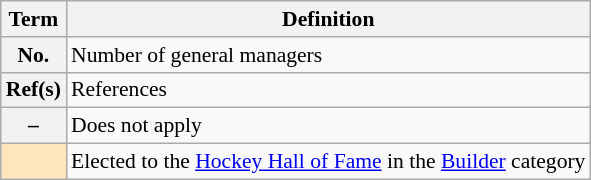<table class="wikitable" style="font-size:90%;">
<tr>
<th scope="col">Term</th>
<th scope="col">Definition</th>
</tr>
<tr>
<th scope="row">No.</th>
<td>Number of general managers</td>
</tr>
<tr>
<th scope="row">Ref(s)</th>
<td>References</td>
</tr>
<tr>
<th scope="row">–</th>
<td>Does not apply</td>
</tr>
<tr>
<th scope="row" style="background: #FFE6BD"></th>
<td>Elected to the <a href='#'>Hockey Hall of Fame</a> in the <a href='#'>Builder</a> category</td>
</tr>
</table>
